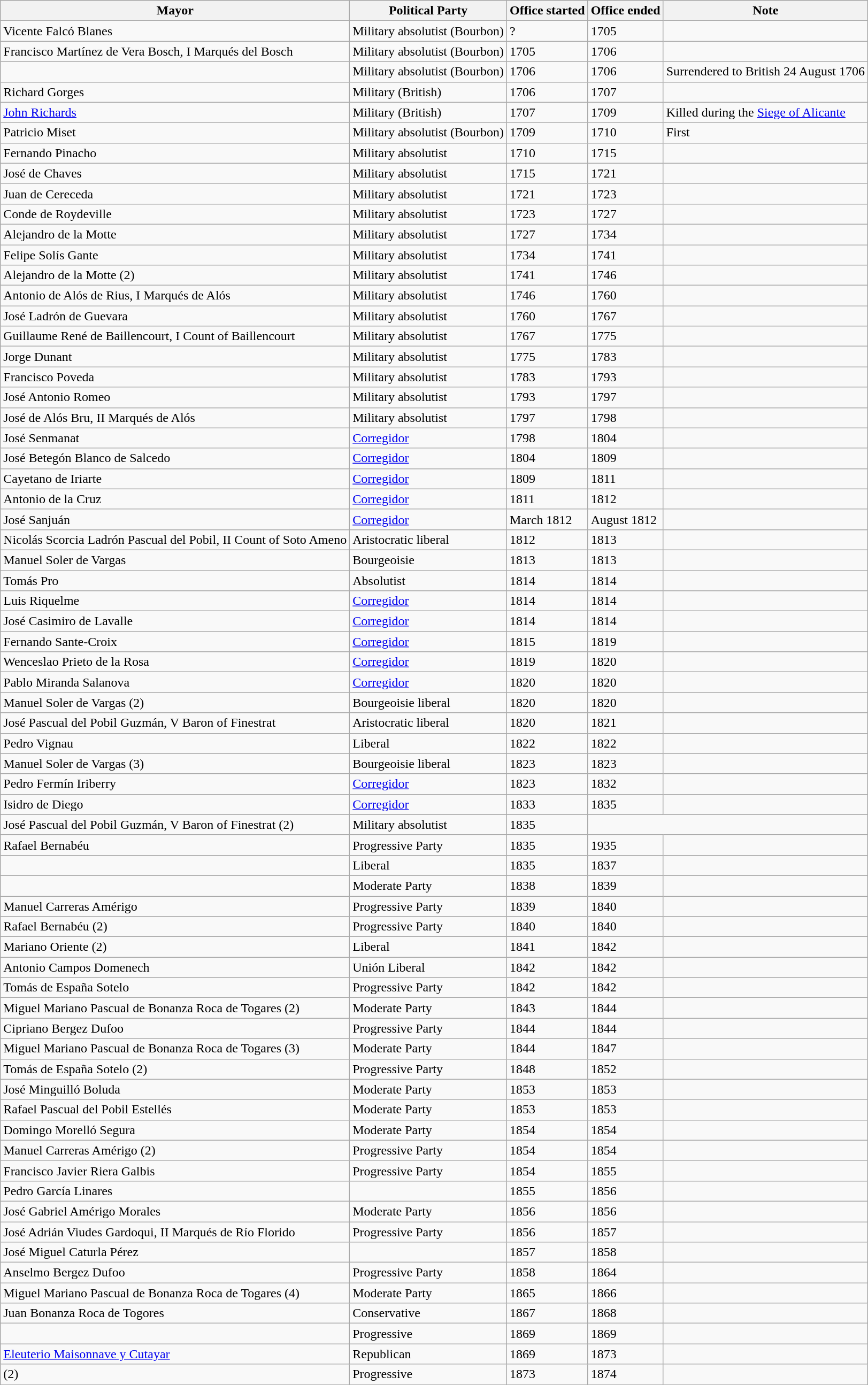<table class="wikitable">
<tr style="background:#efefef;">
<th>Mayor</th>
<th>Political Party</th>
<th>Office started</th>
<th>Office ended</th>
<th>Note</th>
</tr>
<tr>
<td>Vicente Falcó Blanes</td>
<td>Military absolutist (Bourbon)</td>
<td>?</td>
<td>1705</td>
<td></td>
</tr>
<tr>
<td>Francisco Martínez de Vera Bosch, I Marqués del Bosch</td>
<td>Military absolutist (Bourbon)</td>
<td>1705</td>
<td>1706</td>
<td></td>
</tr>
<tr>
<td></td>
<td>Military absolutist (Bourbon)</td>
<td>1706</td>
<td>1706</td>
<td>Surrendered to British 24 August 1706</td>
</tr>
<tr>
<td>Richard Gorges</td>
<td>Military (British)</td>
<td>1706</td>
<td>1707</td>
<td></td>
</tr>
<tr>
<td><a href='#'>John Richards</a></td>
<td>Military (British)</td>
<td>1707</td>
<td>1709</td>
<td>Killed during the <a href='#'>Siege of Alicante</a></td>
</tr>
<tr>
<td>Patricio Miset</td>
<td>Military absolutist (Bourbon)</td>
<td>1709</td>
<td>1710</td>
<td>First </td>
</tr>
<tr>
<td>Fernando Pinacho</td>
<td>Military absolutist</td>
<td>1710</td>
<td>1715</td>
<td></td>
</tr>
<tr>
<td>José de Chaves</td>
<td>Military absolutist</td>
<td>1715</td>
<td>1721</td>
<td></td>
</tr>
<tr>
<td>Juan de Cereceda</td>
<td>Military absolutist</td>
<td>1721</td>
<td>1723</td>
<td></td>
</tr>
<tr>
<td>Conde de Roydeville</td>
<td>Military absolutist</td>
<td>1723</td>
<td>1727</td>
<td></td>
</tr>
<tr>
<td>Alejandro de la Motte</td>
<td>Military absolutist</td>
<td>1727</td>
<td>1734</td>
<td></td>
</tr>
<tr>
<td>Felipe Solís Gante</td>
<td>Military absolutist</td>
<td>1734</td>
<td>1741</td>
<td></td>
</tr>
<tr>
<td>Alejandro de la Motte (2)</td>
<td>Military absolutist</td>
<td>1741</td>
<td>1746</td>
<td></td>
</tr>
<tr>
<td>Antonio de Alós de Rius, I Marqués de Alós</td>
<td>Military absolutist</td>
<td>1746</td>
<td>1760</td>
<td></td>
</tr>
<tr>
<td>José Ladrón de Guevara</td>
<td>Military absolutist</td>
<td>1760</td>
<td>1767</td>
<td></td>
</tr>
<tr>
<td>Guillaume René de Baillencourt, I Count of Baillencourt</td>
<td>Military absolutist</td>
<td>1767</td>
<td>1775</td>
<td></td>
</tr>
<tr>
<td>Jorge Dunant</td>
<td>Military absolutist</td>
<td>1775</td>
<td>1783</td>
<td></td>
</tr>
<tr>
<td>Francisco Poveda</td>
<td>Military absolutist</td>
<td>1783</td>
<td>1793</td>
<td></td>
</tr>
<tr>
<td>José Antonio Romeo</td>
<td>Military absolutist</td>
<td>1793</td>
<td>1797</td>
<td></td>
</tr>
<tr>
<td>José de Alós Bru, II Marqués de Alós</td>
<td>Military absolutist</td>
<td>1797</td>
<td>1798</td>
<td></td>
</tr>
<tr>
<td>José Senmanat</td>
<td><a href='#'>Corregidor</a></td>
<td>1798</td>
<td>1804</td>
<td></td>
</tr>
<tr>
<td>José Betegón Blanco de Salcedo</td>
<td><a href='#'>Corregidor</a></td>
<td>1804</td>
<td>1809</td>
<td></td>
</tr>
<tr>
<td>Cayetano de Iriarte</td>
<td><a href='#'>Corregidor</a></td>
<td>1809</td>
<td>1811</td>
<td></td>
</tr>
<tr>
<td>Antonio de la Cruz</td>
<td><a href='#'>Corregidor</a></td>
<td>1811</td>
<td>1812</td>
<td></td>
</tr>
<tr>
<td>José Sanjuán</td>
<td><a href='#'>Corregidor</a></td>
<td>March 1812</td>
<td>August 1812</td>
<td></td>
</tr>
<tr>
<td>Nicolás Scorcia Ladrón Pascual del Pobil, II Count of Soto Ameno</td>
<td>Aristocratic liberal</td>
<td>1812</td>
<td>1813</td>
<td></td>
</tr>
<tr>
<td>Manuel Soler de Vargas</td>
<td>Bourgeoisie</td>
<td>1813</td>
<td>1813</td>
<td></td>
</tr>
<tr>
<td>Tomás Pro</td>
<td>Absolutist</td>
<td>1814</td>
<td>1814</td>
<td></td>
</tr>
<tr>
<td>Luis Riquelme</td>
<td><a href='#'>Corregidor</a></td>
<td>1814</td>
<td>1814</td>
<td></td>
</tr>
<tr>
<td>José Casimiro de Lavalle</td>
<td><a href='#'>Corregidor</a></td>
<td>1814</td>
<td>1814</td>
<td></td>
</tr>
<tr>
<td>Fernando Sante-Croix</td>
<td><a href='#'>Corregidor</a></td>
<td>1815</td>
<td>1819</td>
<td></td>
</tr>
<tr>
<td>Wenceslao Prieto de la Rosa</td>
<td><a href='#'>Corregidor</a></td>
<td>1819</td>
<td>1820</td>
<td></td>
</tr>
<tr>
<td>Pablo Miranda Salanova</td>
<td><a href='#'>Corregidor</a></td>
<td>1820</td>
<td>1820</td>
<td></td>
</tr>
<tr>
<td>Manuel Soler de Vargas (2)</td>
<td>Bourgeoisie liberal</td>
<td>1820</td>
<td>1820</td>
<td></td>
</tr>
<tr>
<td>José Pascual del Pobil Guzmán, V Baron of Finestrat</td>
<td>Aristocratic liberal</td>
<td>1820</td>
<td>1821</td>
<td></td>
</tr>
<tr>
<td>Pedro Vignau</td>
<td>Liberal</td>
<td>1822</td>
<td>1822</td>
<td></td>
</tr>
<tr>
<td>Manuel Soler de Vargas (3)</td>
<td>Bourgeoisie liberal</td>
<td>1823</td>
<td>1823</td>
<td></td>
</tr>
<tr>
<td>Pedro Fermín Iriberry</td>
<td><a href='#'>Corregidor</a></td>
<td>1823</td>
<td>1832</td>
<td></td>
</tr>
<tr>
<td>Isidro de Diego</td>
<td><a href='#'>Corregidor</a></td>
<td>1833</td>
<td>1835</td>
<td></td>
</tr>
<tr>
<td>José Pascual del Pobil Guzmán, V Baron of Finestrat (2)</td>
<td>Military absolutist</td>
<td>1835</td>
</tr>
<tr>
<td>Rafael Bernabéu</td>
<td>Progressive Party</td>
<td>1835</td>
<td>1935</td>
<td></td>
</tr>
<tr>
<td></td>
<td>Liberal</td>
<td>1835</td>
<td>1837</td>
<td></td>
</tr>
<tr>
<td></td>
<td>Moderate Party</td>
<td>1838</td>
<td>1839</td>
<td></td>
</tr>
<tr>
<td>Manuel Carreras Amérigo</td>
<td>Progressive Party</td>
<td>1839</td>
<td>1840</td>
<td></td>
</tr>
<tr>
<td>Rafael Bernabéu (2)</td>
<td>Progressive Party</td>
<td>1840</td>
<td>1840</td>
<td></td>
</tr>
<tr>
<td>Mariano Oriente (2)</td>
<td>Liberal</td>
<td>1841</td>
<td>1842</td>
<td></td>
</tr>
<tr>
<td>Antonio Campos Domenech</td>
<td>Unión Liberal</td>
<td>1842</td>
<td>1842</td>
<td></td>
</tr>
<tr>
<td>Tomás de España Sotelo</td>
<td>Progressive Party</td>
<td>1842</td>
<td>1842</td>
<td></td>
</tr>
<tr>
<td>Miguel Mariano Pascual de Bonanza Roca de Togares (2)</td>
<td>Moderate Party</td>
<td>1843</td>
<td>1844</td>
<td></td>
</tr>
<tr>
<td>Cipriano Bergez Dufoo</td>
<td>Progressive Party</td>
<td>1844</td>
<td>1844</td>
<td></td>
</tr>
<tr>
<td>Miguel Mariano Pascual de Bonanza Roca de Togares (3)</td>
<td>Moderate Party</td>
<td>1844</td>
<td>1847</td>
<td></td>
</tr>
<tr>
<td>Tomás de España Sotelo (2)</td>
<td>Progressive Party</td>
<td>1848</td>
<td>1852</td>
<td></td>
</tr>
<tr>
<td>José Minguilló Boluda</td>
<td>Moderate Party</td>
<td>1853</td>
<td>1853</td>
<td></td>
</tr>
<tr>
<td>Rafael Pascual del Pobil Estellés</td>
<td>Moderate Party</td>
<td>1853</td>
<td>1853</td>
<td></td>
</tr>
<tr>
<td>Domingo Morelló Segura</td>
<td>Moderate Party</td>
<td>1854</td>
<td>1854</td>
<td></td>
</tr>
<tr>
<td>Manuel Carreras Amérigo (2)</td>
<td>Progressive Party</td>
<td>1854</td>
<td>1854</td>
<td></td>
</tr>
<tr>
<td>Francisco Javier Riera Galbis</td>
<td>Progressive Party</td>
<td>1854</td>
<td>1855</td>
<td></td>
</tr>
<tr>
<td>Pedro García Linares</td>
<td></td>
<td>1855</td>
<td>1856</td>
<td></td>
</tr>
<tr>
<td>José Gabriel Amérigo Morales</td>
<td>Moderate Party</td>
<td>1856</td>
<td>1856</td>
<td></td>
</tr>
<tr>
<td>José Adrián Viudes Gardoqui, II Marqués de Río Florido</td>
<td>Progressive Party</td>
<td>1856</td>
<td>1857</td>
<td></td>
</tr>
<tr>
<td>José Miguel Caturla Pérez</td>
<td></td>
<td>1857</td>
<td>1858</td>
<td></td>
</tr>
<tr>
<td>Anselmo Bergez Dufoo</td>
<td>Progressive Party</td>
<td>1858</td>
<td>1864</td>
<td></td>
</tr>
<tr>
<td>Miguel Mariano Pascual de Bonanza Roca de Togares (4)</td>
<td>Moderate Party</td>
<td>1865</td>
<td>1866</td>
<td></td>
</tr>
<tr>
<td>Juan Bonanza Roca de Togores</td>
<td>Conservative</td>
<td>1867</td>
<td>1868</td>
<td></td>
</tr>
<tr>
<td></td>
<td>Progressive</td>
<td>1869</td>
<td>1869</td>
<td></td>
</tr>
<tr>
<td><a href='#'>Eleuterio Maisonnave y Cutayar</a></td>
<td>Republican</td>
<td>1869</td>
<td>1873</td>
<td></td>
</tr>
<tr>
<td> (2)</td>
<td>Progressive</td>
<td>1873</td>
<td>1874</td>
<td></td>
</tr>
</table>
